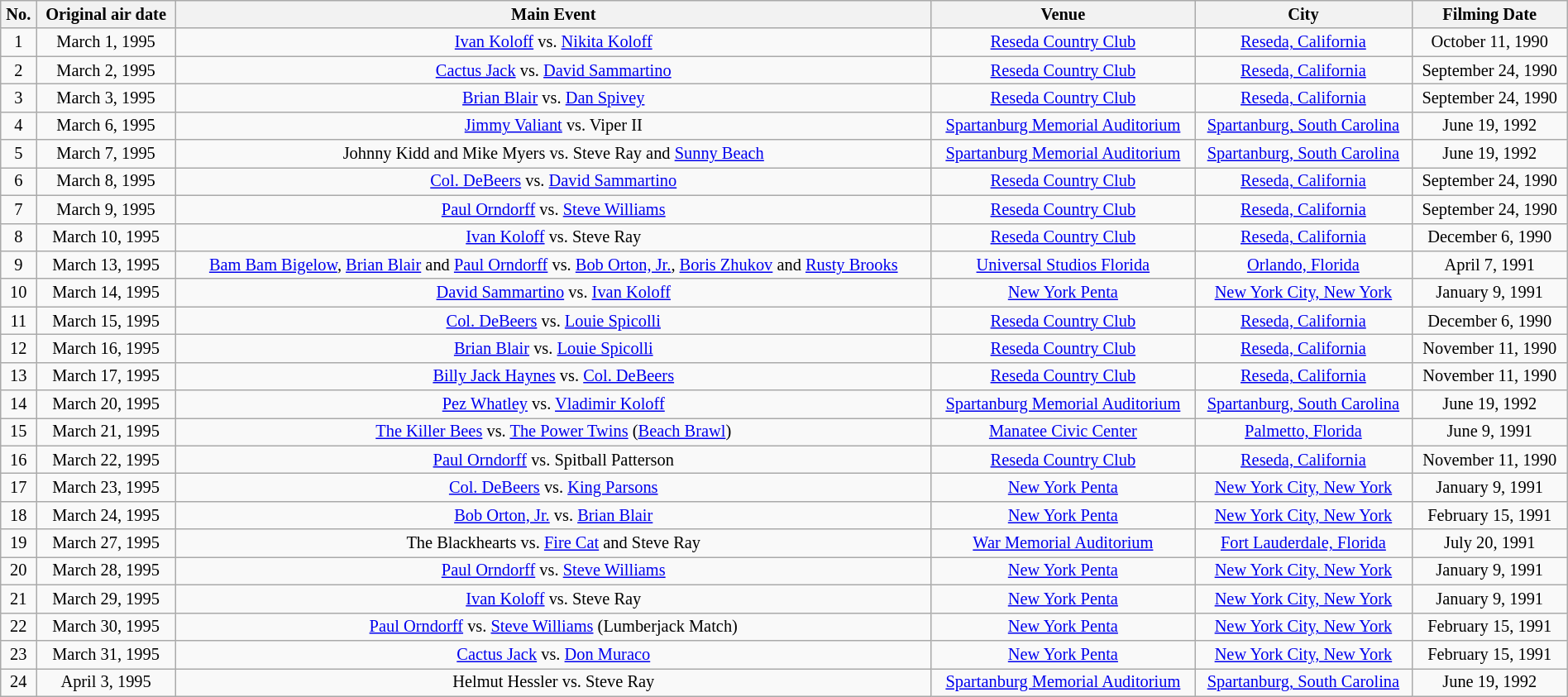<table class="sortable wikitable" style="font-size:85%; text-align:center; width:100%;">
<tr>
<th>No.</th>
<th>Original air date</th>
<th>Main Event</th>
<th>Venue</th>
<th>City</th>
<th>Filming Date</th>
</tr>
<tr>
<td>1</td>
<td>March 1, 1995</td>
<td><a href='#'>Ivan Koloff</a> vs. <a href='#'>Nikita Koloff</a></td>
<td><a href='#'>Reseda Country Club</a></td>
<td><a href='#'>Reseda, California</a></td>
<td>October 11, 1990</td>
</tr>
<tr>
<td>2</td>
<td>March 2, 1995</td>
<td><a href='#'>Cactus Jack</a> vs. <a href='#'>David Sammartino</a></td>
<td><a href='#'>Reseda Country Club</a></td>
<td><a href='#'>Reseda, California</a></td>
<td>September 24, 1990</td>
</tr>
<tr>
<td>3</td>
<td>March 3, 1995</td>
<td><a href='#'>Brian Blair</a> vs. <a href='#'>Dan Spivey</a></td>
<td><a href='#'>Reseda Country Club</a></td>
<td><a href='#'>Reseda, California</a></td>
<td>September 24, 1990</td>
</tr>
<tr>
<td>4</td>
<td>March 6, 1995</td>
<td><a href='#'>Jimmy Valiant</a> vs. Viper II</td>
<td><a href='#'>Spartanburg Memorial Auditorium</a></td>
<td><a href='#'>Spartanburg, South Carolina</a></td>
<td>June 19, 1992</td>
</tr>
<tr>
<td>5</td>
<td>March 7, 1995</td>
<td>Johnny Kidd and Mike Myers vs. Steve Ray and <a href='#'>Sunny Beach</a></td>
<td><a href='#'>Spartanburg Memorial Auditorium</a></td>
<td><a href='#'>Spartanburg, South Carolina</a></td>
<td>June 19, 1992</td>
</tr>
<tr>
<td>6</td>
<td>March 8, 1995</td>
<td><a href='#'>Col. DeBeers</a> vs. <a href='#'>David Sammartino</a></td>
<td><a href='#'>Reseda Country Club</a></td>
<td><a href='#'>Reseda, California</a></td>
<td>September 24, 1990</td>
</tr>
<tr>
<td>7</td>
<td>March 9, 1995</td>
<td><a href='#'>Paul Orndorff</a> vs. <a href='#'>Steve Williams</a></td>
<td><a href='#'>Reseda Country Club</a></td>
<td><a href='#'>Reseda, California</a></td>
<td>September 24, 1990</td>
</tr>
<tr>
<td>8</td>
<td>March 10, 1995</td>
<td><a href='#'>Ivan Koloff</a> vs. Steve Ray</td>
<td><a href='#'>Reseda Country Club</a></td>
<td><a href='#'>Reseda, California</a></td>
<td>December 6, 1990</td>
</tr>
<tr>
<td>9</td>
<td>March 13, 1995</td>
<td><a href='#'>Bam Bam Bigelow</a>, <a href='#'>Brian Blair</a> and <a href='#'>Paul Orndorff</a> vs. <a href='#'>Bob Orton, Jr.</a>, <a href='#'>Boris Zhukov</a> and <a href='#'>Rusty Brooks</a></td>
<td><a href='#'>Universal Studios Florida</a></td>
<td><a href='#'>Orlando, Florida</a></td>
<td>April 7, 1991</td>
</tr>
<tr>
<td>10</td>
<td>March 14, 1995</td>
<td><a href='#'>David Sammartino</a> vs. <a href='#'>Ivan Koloff</a></td>
<td><a href='#'>New York Penta</a></td>
<td><a href='#'>New York City, New York</a></td>
<td>January 9, 1991</td>
</tr>
<tr>
<td>11</td>
<td>March 15, 1995</td>
<td><a href='#'>Col. DeBeers</a> vs. <a href='#'>Louie Spicolli</a></td>
<td><a href='#'>Reseda Country Club</a></td>
<td><a href='#'>Reseda, California</a></td>
<td>December 6, 1990</td>
</tr>
<tr>
<td>12</td>
<td>March 16, 1995</td>
<td><a href='#'>Brian Blair</a> vs. <a href='#'>Louie Spicolli</a></td>
<td><a href='#'>Reseda Country Club</a></td>
<td><a href='#'>Reseda, California</a></td>
<td>November 11, 1990</td>
</tr>
<tr>
<td>13</td>
<td>March 17, 1995</td>
<td><a href='#'>Billy Jack Haynes</a> vs. <a href='#'>Col. DeBeers</a></td>
<td><a href='#'>Reseda Country Club</a></td>
<td><a href='#'>Reseda, California</a></td>
<td>November 11, 1990</td>
</tr>
<tr>
<td>14</td>
<td>March 20, 1995</td>
<td><a href='#'>Pez Whatley</a> vs. <a href='#'>Vladimir Koloff</a></td>
<td><a href='#'>Spartanburg Memorial Auditorium</a></td>
<td><a href='#'>Spartanburg, South Carolina</a></td>
<td>June 19, 1992</td>
</tr>
<tr>
<td>15</td>
<td>March 21, 1995</td>
<td><a href='#'>The Killer Bees</a> vs. <a href='#'>The Power Twins</a> (<a href='#'>Beach Brawl</a>)</td>
<td><a href='#'>Manatee Civic Center</a></td>
<td><a href='#'>Palmetto, Florida</a></td>
<td>June 9, 1991</td>
</tr>
<tr>
<td>16</td>
<td>March 22, 1995</td>
<td><a href='#'>Paul Orndorff</a> vs. Spitball Patterson</td>
<td><a href='#'>Reseda Country Club</a></td>
<td><a href='#'>Reseda, California</a></td>
<td>November 11, 1990</td>
</tr>
<tr>
<td>17</td>
<td>March 23, 1995</td>
<td><a href='#'>Col. DeBeers</a> vs. <a href='#'>King Parsons</a></td>
<td><a href='#'>New York Penta</a></td>
<td><a href='#'>New York City, New York</a></td>
<td>January 9, 1991</td>
</tr>
<tr>
<td>18</td>
<td>March 24, 1995</td>
<td><a href='#'>Bob Orton, Jr.</a> vs. <a href='#'>Brian Blair</a></td>
<td><a href='#'>New York Penta</a></td>
<td><a href='#'>New York City, New York</a></td>
<td>February 15, 1991</td>
</tr>
<tr>
<td>19</td>
<td>March 27, 1995</td>
<td>The Blackhearts vs. <a href='#'>Fire Cat</a> and Steve Ray</td>
<td><a href='#'>War Memorial Auditorium</a></td>
<td><a href='#'>Fort Lauderdale, Florida</a></td>
<td>July 20, 1991</td>
</tr>
<tr>
<td>20</td>
<td>March 28, 1995</td>
<td><a href='#'>Paul Orndorff</a> vs. <a href='#'>Steve Williams</a></td>
<td><a href='#'>New York Penta</a></td>
<td><a href='#'>New York City, New York</a></td>
<td>January 9, 1991</td>
</tr>
<tr>
<td>21</td>
<td>March 29, 1995</td>
<td><a href='#'>Ivan Koloff</a> vs. Steve Ray</td>
<td><a href='#'>New York Penta</a></td>
<td><a href='#'>New York City, New York</a></td>
<td>January 9, 1991</td>
</tr>
<tr>
<td>22</td>
<td>March 30, 1995</td>
<td><a href='#'>Paul Orndorff</a> vs. <a href='#'>Steve Williams</a> (Lumberjack Match)</td>
<td><a href='#'>New York Penta</a></td>
<td><a href='#'>New York City, New York</a></td>
<td>February 15, 1991</td>
</tr>
<tr>
<td>23</td>
<td>March 31, 1995</td>
<td><a href='#'>Cactus Jack</a> vs. <a href='#'>Don Muraco</a></td>
<td><a href='#'>New York Penta</a></td>
<td><a href='#'>New York City, New York</a></td>
<td>February 15, 1991</td>
</tr>
<tr>
<td>24</td>
<td>April 3, 1995</td>
<td>Helmut Hessler vs. Steve Ray</td>
<td><a href='#'>Spartanburg Memorial Auditorium</a></td>
<td><a href='#'>Spartanburg, South Carolina</a></td>
<td>June 19, 1992</td>
</tr>
</table>
